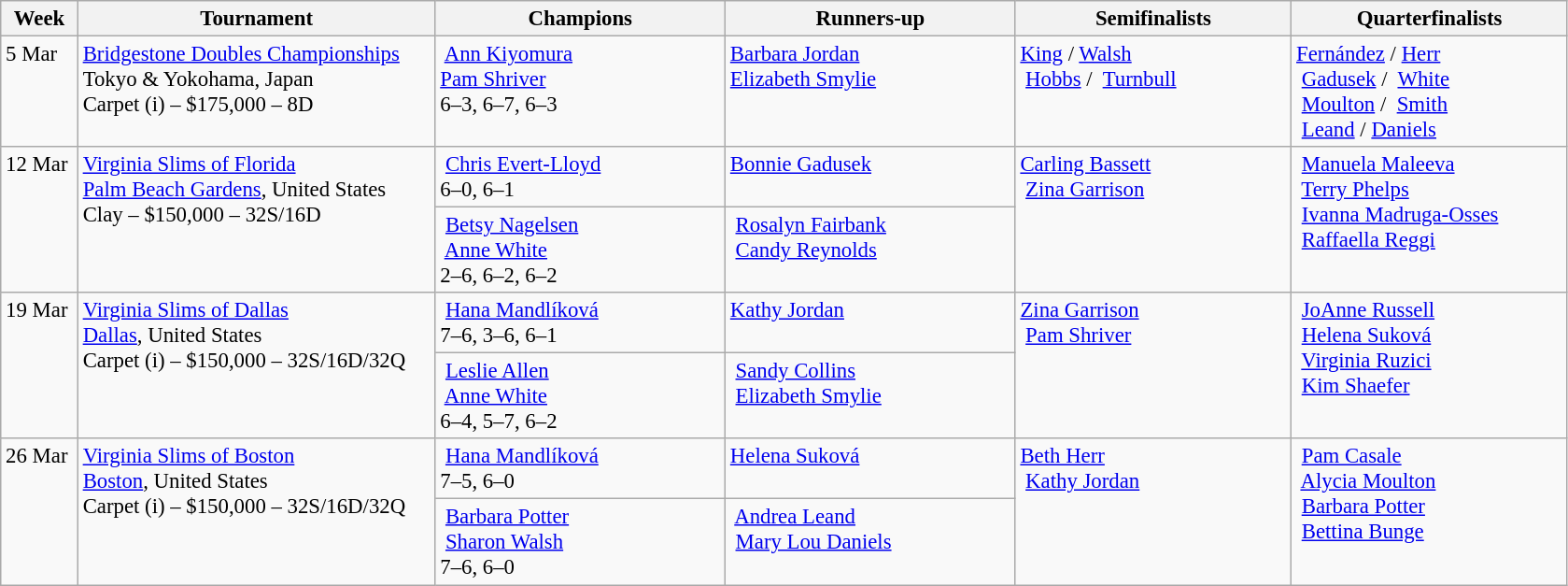<table class=wikitable style=font-size:95%>
<tr>
<th style="width:48px;">Week</th>
<th style="width:248px;">Tournament</th>
<th style="width:200px;">Champions</th>
<th style="width:200px;">Runners-up</th>
<th style="width:190px;">Semifinalists</th>
<th style="width:190px;">Quarterfinalists</th>
</tr>
<tr valign="top">
<td rowspan=1>5 Mar</td>
<td rowspan=1><a href='#'>Bridgestone Doubles Championships</a><br> Tokyo & Yokohama, Japan<br>Carpet (i) – $175,000 – 8D</td>
<td> <a href='#'>Ann Kiyomura</a> <br>  <a href='#'>Pam Shriver</a><br>6–3, 6–7, 6–3</td>
<td> <a href='#'>Barbara Jordan</a> <br>  <a href='#'>Elizabeth Smylie</a></td>
<td> <a href='#'>King</a> /  <a href='#'>Walsh</a><br> <a href='#'>Hobbs</a> /  <a href='#'>Turnbull</a></td>
<td> <a href='#'>Fernández</a> /  <a href='#'>Herr</a><br> <a href='#'>Gadusek</a> /  <a href='#'>White</a><br> <a href='#'>Moulton</a> /  <a href='#'>Smith</a><br> <a href='#'>Leand</a> /  <a href='#'>Daniels</a></td>
</tr>
<tr valign="top">
<td rowspan=2>12 Mar</td>
<td rowspan=2><a href='#'>Virginia Slims of Florida</a><br> <a href='#'>Palm Beach Gardens</a>, United States<br>Clay – $150,000 – 32S/16D</td>
<td> <a href='#'>Chris Evert-Lloyd</a><br>6–0, 6–1</td>
<td> <a href='#'>Bonnie Gadusek</a></td>
<td rowspan=2> <a href='#'>Carling Bassett</a><br> <a href='#'>Zina Garrison</a></td>
<td rowspan=2> <a href='#'>Manuela Maleeva</a><br> <a href='#'>Terry Phelps</a><br> <a href='#'>Ivanna Madruga-Osses</a><br> <a href='#'>Raffaella Reggi</a></td>
</tr>
<tr valign="top">
<td> <a href='#'>Betsy Nagelsen</a><br> <a href='#'>Anne White</a><br>2–6, 6–2, 6–2</td>
<td> <a href='#'>Rosalyn Fairbank</a><br> <a href='#'>Candy Reynolds</a></td>
</tr>
<tr valign="top">
<td rowspan=2>19 Mar</td>
<td rowspan=2><a href='#'>Virginia Slims of Dallas</a><br> <a href='#'>Dallas</a>, United States<br>Carpet (i) – $150,000 – 32S/16D/32Q</td>
<td> <a href='#'>Hana Mandlíková</a><br>7–6, 3–6, 6–1</td>
<td> <a href='#'>Kathy Jordan</a></td>
<td rowspan=2> <a href='#'>Zina Garrison</a><br> <a href='#'>Pam Shriver</a></td>
<td rowspan=2> <a href='#'>JoAnne Russell</a><br> <a href='#'>Helena Suková</a><br> <a href='#'>Virginia Ruzici</a><br> <a href='#'>Kim Shaefer</a></td>
</tr>
<tr valign="top">
<td> <a href='#'>Leslie Allen</a><br> <a href='#'>Anne White</a><br>6–4, 5–7, 6–2</td>
<td> <a href='#'>Sandy Collins</a><br> <a href='#'>Elizabeth Smylie</a></td>
</tr>
<tr valign="top">
<td rowspan=2>26 Mar</td>
<td rowspan=2><a href='#'>Virginia Slims of Boston</a><br> <a href='#'>Boston</a>, United States<br>Carpet (i) – $150,000 – 32S/16D/32Q</td>
<td> <a href='#'>Hana Mandlíková</a><br>7–5, 6–0</td>
<td> <a href='#'>Helena Suková</a></td>
<td rowspan=2> <a href='#'>Beth Herr</a><br> <a href='#'>Kathy Jordan</a></td>
<td rowspan=2> <a href='#'>Pam Casale</a><br> <a href='#'>Alycia Moulton</a><br> <a href='#'>Barbara Potter</a><br> <a href='#'>Bettina Bunge</a></td>
</tr>
<tr valign="top">
<td> <a href='#'>Barbara Potter</a><br> <a href='#'>Sharon Walsh</a><br>7–6, 6–0</td>
<td> <a href='#'>Andrea Leand</a><br> <a href='#'>Mary Lou Daniels</a></td>
</tr>
</table>
